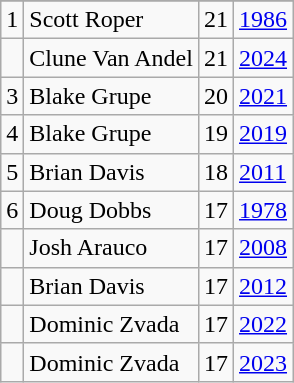<table class="wikitable">
<tr>
</tr>
<tr>
<td>1</td>
<td>Scott Roper</td>
<td>21</td>
<td><a href='#'>1986</a></td>
</tr>
<tr>
<td></td>
<td>Clune Van Andel</td>
<td>21</td>
<td><a href='#'>2024</a></td>
</tr>
<tr>
<td>3</td>
<td>Blake Grupe</td>
<td>20</td>
<td><a href='#'>2021</a></td>
</tr>
<tr>
<td>4</td>
<td>Blake Grupe</td>
<td>19</td>
<td><a href='#'>2019</a></td>
</tr>
<tr>
<td>5</td>
<td>Brian Davis</td>
<td>18</td>
<td><a href='#'>2011</a></td>
</tr>
<tr>
<td>6</td>
<td>Doug Dobbs</td>
<td>17</td>
<td><a href='#'>1978</a></td>
</tr>
<tr>
<td></td>
<td>Josh Arauco</td>
<td>17</td>
<td><a href='#'>2008</a></td>
</tr>
<tr>
<td></td>
<td>Brian Davis</td>
<td>17</td>
<td><a href='#'>2012</a></td>
</tr>
<tr>
<td></td>
<td>Dominic Zvada</td>
<td>17</td>
<td><a href='#'>2022</a></td>
</tr>
<tr>
<td></td>
<td>Dominic Zvada</td>
<td>17</td>
<td><a href='#'>2023</a></td>
</tr>
</table>
